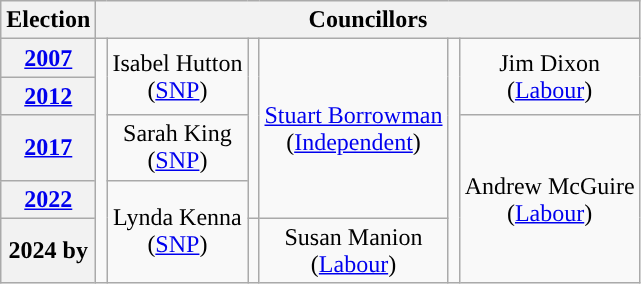<table class="wikitable" style="text-align:center">
<tr>
<th>Election</th>
<th colspan=8>Councillors</th>
</tr>
<tr>
<th><a href='#'>2007</a></th>
<td rowspan=5; style="background-color: "></td>
<td rowspan=2>Isabel Hutton<br>(<a href='#'>SNP</a>)</td>
<td rowspan=4; style="background-color: "></td>
<td rowspan=4><a href='#'>Stuart Borrowman</a><br>(<a href='#'>Independent</a>)</td>
<td rowspan=5; style="background-color: "></td>
<td rowspan=2>Jim Dixon<br>(<a href='#'>Labour</a>)</td>
</tr>
<tr>
<th><a href='#'>2012</a></th>
</tr>
<tr>
<th><a href='#'>2017</a></th>
<td rowspan=1>Sarah King<br>(<a href='#'>SNP</a>)</td>
<td rowspan=3>Andrew McGuire<br>(<a href='#'>Labour</a>)</td>
</tr>
<tr>
<th><a href='#'>2022</a></th>
<td rowspan=2>Lynda Kenna<br>(<a href='#'>SNP</a>)</td>
</tr>
<tr>
<th>2024 by</th>
<td rowspan=1; style="background-color: "></td>
<td>Susan Manion<br>(<a href='#'>Labour</a>)</td>
</tr>
</table>
